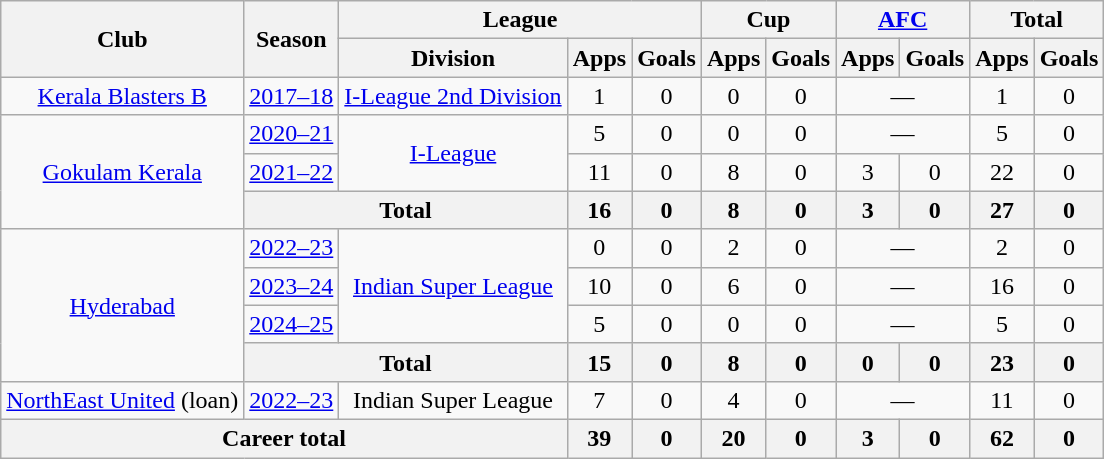<table class=wikitable style=text-align:center>
<tr>
<th rowspan="2">Club</th>
<th rowspan="2">Season</th>
<th colspan="3">League</th>
<th colspan="2">Cup</th>
<th colspan="2"><a href='#'>AFC</a></th>
<th colspan="2">Total</th>
</tr>
<tr>
<th>Division</th>
<th>Apps</th>
<th>Goals</th>
<th>Apps</th>
<th>Goals</th>
<th>Apps</th>
<th>Goals</th>
<th>Apps</th>
<th>Goals</th>
</tr>
<tr>
<td rowspan="1"><a href='#'>Kerala Blasters B</a></td>
<td><a href='#'>2017–18</a></td>
<td rowspan="1"><a href='#'>I-League 2nd Division</a></td>
<td>1</td>
<td>0</td>
<td>0</td>
<td>0</td>
<td colspan="2">—</td>
<td>1</td>
<td>0</td>
</tr>
<tr>
<td rowspan="3"><a href='#'>Gokulam Kerala</a></td>
<td><a href='#'>2020–21</a></td>
<td rowspan="2"><a href='#'>I-League</a></td>
<td>5</td>
<td>0</td>
<td>0</td>
<td>0</td>
<td colspan="2">—</td>
<td>5</td>
<td>0</td>
</tr>
<tr>
<td><a href='#'>2021–22</a></td>
<td>11</td>
<td>0</td>
<td>8</td>
<td>0</td>
<td>3</td>
<td>0</td>
<td>22</td>
<td>0</td>
</tr>
<tr>
<th colspan="2">Total</th>
<th>16</th>
<th>0</th>
<th>8</th>
<th>0</th>
<th>3</th>
<th>0</th>
<th>27</th>
<th>0</th>
</tr>
<tr>
<td rowspan="4"><a href='#'>Hyderabad</a></td>
<td><a href='#'>2022–23</a></td>
<td rowspan="3"><a href='#'>Indian Super League</a></td>
<td>0</td>
<td>0</td>
<td>2</td>
<td>0</td>
<td colspan="2">—</td>
<td>2</td>
<td>0</td>
</tr>
<tr>
<td><a href='#'>2023–24</a></td>
<td>10</td>
<td>0</td>
<td>6</td>
<td>0</td>
<td colspan="2">—</td>
<td>16</td>
<td>0</td>
</tr>
<tr>
<td><a href='#'>2024–25</a></td>
<td>5</td>
<td>0</td>
<td>0</td>
<td>0</td>
<td colspan="2">—</td>
<td>5</td>
<td>0</td>
</tr>
<tr>
<th colspan="2">Total</th>
<th>15</th>
<th>0</th>
<th>8</th>
<th>0</th>
<th>0</th>
<th>0</th>
<th>23</th>
<th>0</th>
</tr>
<tr>
<td rowspan="1"><a href='#'>NorthEast United</a> (loan)</td>
<td><a href='#'>2022–23</a></td>
<td rowspan="1">Indian Super League</td>
<td>7</td>
<td>0</td>
<td>4</td>
<td>0</td>
<td colspan="2">—</td>
<td>11</td>
<td>0</td>
</tr>
<tr>
<th colspan="3">Career total</th>
<th>39</th>
<th>0</th>
<th>20</th>
<th>0</th>
<th>3</th>
<th>0</th>
<th>62</th>
<th>0</th>
</tr>
</table>
